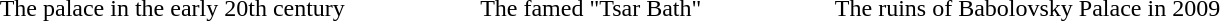<table class="graytable" style="margin:1em auto;">
<tr>
<td width="29%"></td>
<td width="5%"></td>
<td width="29%"></td>
<td width="5%"></td>
<td></td>
</tr>
<tr>
<td align="center">The palace in the early 20th century</td>
<td></td>
<td align="center">The famed "Tsar Bath"</td>
<td></td>
<td align="center">The ruins of Babolovsky Palace in 2009</td>
</tr>
</table>
